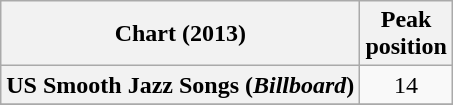<table class="wikitable plainrowheaders">
<tr>
<th>Chart (2013)</th>
<th>Peak<br>position</th>
</tr>
<tr>
<th scope="row">US Smooth Jazz Songs (<em>Billboard</em>)</th>
<td align="center">14</td>
</tr>
<tr>
</tr>
</table>
